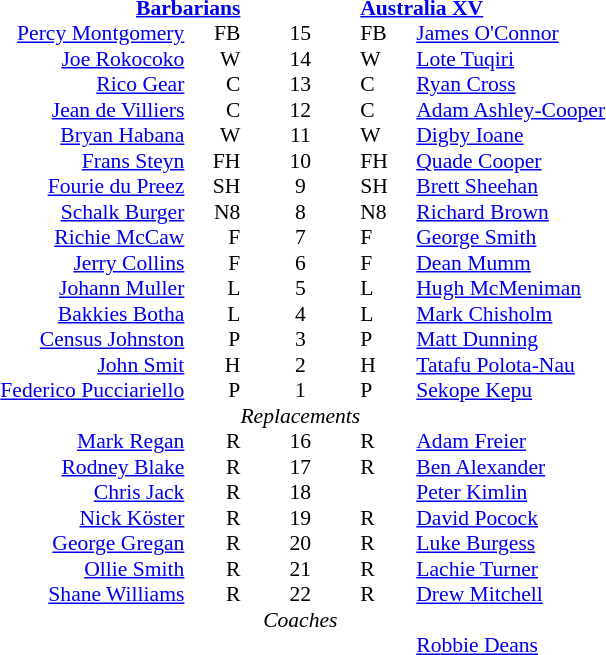<table width="100%" style="font-size: 90%; " cellspacing="0" cellpadding="0" align=center>
<tr>
<td width=41%; text-align=right></td>
<td width=3%; text-align:right></td>
<td width=4%; text-align:center></td>
<td width=3%; text-align:left></td>
<td width=49%; text-align:left></td>
</tr>
<tr>
<td colspan=2; align=right><strong><a href='#'>Barbarians</a></strong></td>
<td></td>
<td colspan=2;><strong><a href='#'>Australia XV</a></strong></td>
</tr>
<tr>
<td align=right> <a href='#'>Percy Montgomery</a></td>
<td align=right>FB</td>
<td align=center>15</td>
<td>FB</td>
<td><a href='#'>James O'Connor</a> </td>
</tr>
<tr>
<td align=right><a href='#'>Joe Rokocoko</a></td>
<td align=right>W</td>
<td align=center>14</td>
<td>W</td>
<td><a href='#'>Lote Tuqiri</a></td>
</tr>
<tr>
<td align=right> <a href='#'>Rico Gear</a></td>
<td align=right>C</td>
<td align=center>13</td>
<td>C</td>
<td><a href='#'>Ryan Cross</a> </td>
</tr>
<tr>
<td align=right><a href='#'>Jean de Villiers</a></td>
<td align=right>C</td>
<td align=center>12</td>
<td>C</td>
<td><a href='#'>Adam Ashley-Cooper</a></td>
</tr>
<tr>
<td align=right><a href='#'>Bryan Habana</a></td>
<td align=right>W</td>
<td align=center>11</td>
<td>W</td>
<td><a href='#'>Digby Ioane</a></td>
</tr>
<tr>
<td align=right><a href='#'>Frans Steyn</a></td>
<td align=right>FH</td>
<td align=center>10</td>
<td>FH</td>
<td><a href='#'>Quade Cooper</a></td>
</tr>
<tr>
<td align=right> <a href='#'>Fourie du Preez</a></td>
<td align=right>SH</td>
<td align=center>9</td>
<td>SH</td>
<td><a href='#'>Brett Sheehan</a> </td>
</tr>
<tr>
<td align=right><a href='#'>Schalk Burger</a></td>
<td align=right>N8</td>
<td align=center>8</td>
<td>N8</td>
<td><a href='#'>Richard Brown</a> </td>
</tr>
<tr>
<td align=right><a href='#'>Richie McCaw</a></td>
<td align=right>F</td>
<td align=center>7</td>
<td>F</td>
<td><a href='#'>George Smith</a></td>
</tr>
<tr>
<td align=right><a href='#'>Jerry Collins</a></td>
<td align=right>F</td>
<td align=center>6</td>
<td>F</td>
<td><a href='#'>Dean Mumm</a></td>
</tr>
<tr>
<td align=right> <a href='#'>Johann Muller</a></td>
<td align=right>L</td>
<td align=center>5</td>
<td>L</td>
<td><a href='#'>Hugh McMeniman</a></td>
</tr>
<tr>
<td align=right><a href='#'>Bakkies Botha</a></td>
<td align=right>L</td>
<td align=center>4</td>
<td>L</td>
<td><a href='#'>Mark Chisholm</a></td>
</tr>
<tr>
<td align=right> <a href='#'>Census Johnston</a></td>
<td align=right>P</td>
<td align=center>3</td>
<td>P</td>
<td><a href='#'>Matt Dunning</a> </td>
</tr>
<tr>
<td align=right><a href='#'>John Smit</a></td>
<td align=right>H</td>
<td align=center>2</td>
<td>H</td>
<td><a href='#'>Tatafu Polota-Nau</a> </td>
</tr>
<tr>
<td align=right> <a href='#'>Federico Pucciariello</a></td>
<td align=right>P</td>
<td align=center>1</td>
<td>P</td>
<td><a href='#'>Sekope Kepu</a></td>
</tr>
<tr>
<td></td>
<td></td>
<td align=center><em>Replacements</em></td>
<td></td>
<td></td>
</tr>
<tr>
<td align=right> <a href='#'>Mark Regan</a></td>
<td align=right>R</td>
<td align=center>16</td>
<td>R</td>
<td><a href='#'>Adam Freier</a> </td>
</tr>
<tr>
<td align=right> <a href='#'>Rodney Blake</a></td>
<td align=right>R</td>
<td align=center>17</td>
<td>R</td>
<td><a href='#'>Ben Alexander</a> </td>
</tr>
<tr>
<td align=right> <a href='#'>Chris Jack</a></td>
<td align=right>R</td>
<td align=center>18</td>
<td></td>
<td><a href='#'>Peter Kimlin</a></td>
</tr>
<tr>
<td align=right> <a href='#'>Nick Köster</a></td>
<td align=right>R</td>
<td align=center>19</td>
<td>R</td>
<td><a href='#'>David Pocock</a> </td>
</tr>
<tr>
<td align=right> <a href='#'>George Gregan</a></td>
<td align=right>R</td>
<td align=center>20</td>
<td>R</td>
<td><a href='#'>Luke Burgess</a> </td>
</tr>
<tr>
<td align=right> <a href='#'>Ollie Smith</a></td>
<td align=right>R</td>
<td align=center>21</td>
<td>R</td>
<td><a href='#'>Lachie Turner</a> </td>
</tr>
<tr>
<td align=right> <a href='#'>Shane Williams</a></td>
<td align=right>R</td>
<td align=center>22</td>
<td>R</td>
<td><a href='#'>Drew Mitchell</a> </td>
</tr>
<tr>
<td></td>
<td></td>
<td align=center><em>Coaches</em></td>
<td></td>
<td></td>
</tr>
<tr>
<td align=right></td>
<td></td>
<td></td>
<td></td>
<td><a href='#'>Robbie Deans</a> </td>
</tr>
</table>
